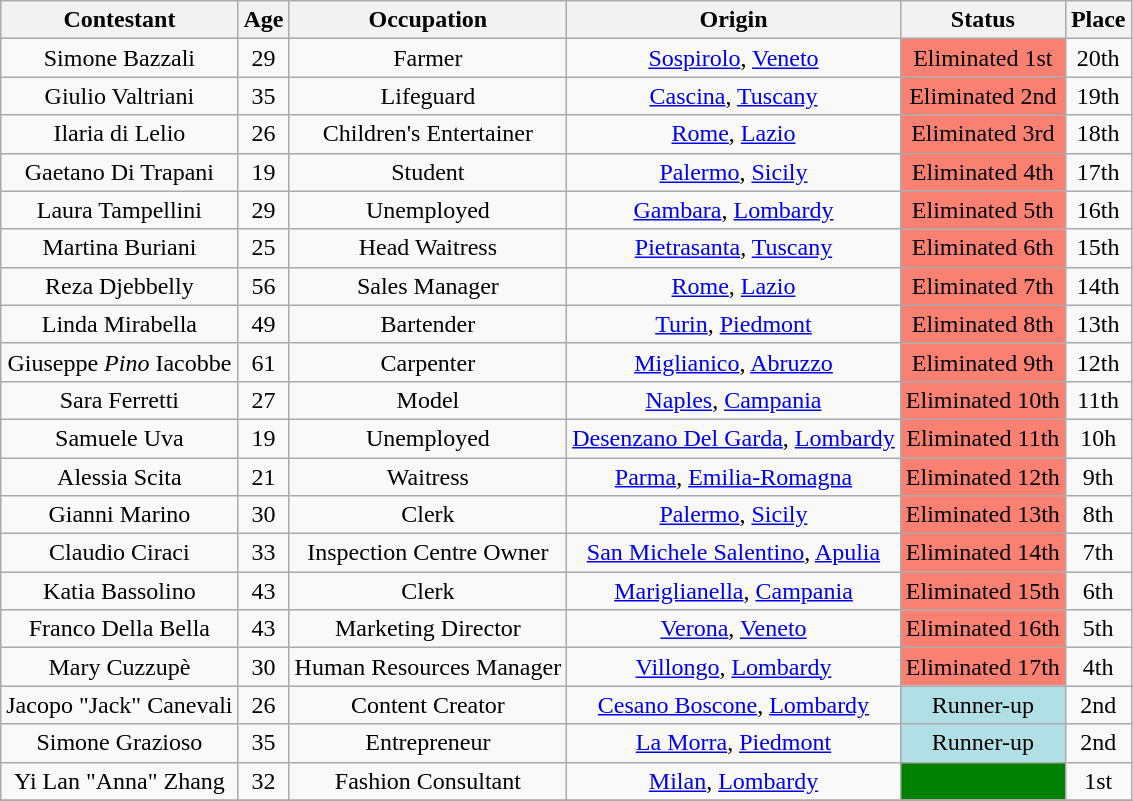<table class="wikitable" style="text-align: center;">
<tr>
<th>Contestant</th>
<th>Age</th>
<th>Occupation</th>
<th>Origin</th>
<th>Status</th>
<th>Place</th>
</tr>
<tr>
<td>Simone Bazzali</td>
<td>29</td>
<td>Farmer</td>
<td><a href='#'>Sospirolo</a>, <a href='#'>Veneto</a></td>
<td bgcolor=#fa8072>Eliminated 1st</td>
<td>20th</td>
</tr>
<tr>
<td>Giulio Valtriani</td>
<td>35</td>
<td>Lifeguard</td>
<td><a href='#'>Cascina</a>, <a href='#'>Tuscany</a></td>
<td bgcolor=#fa8072>Eliminated 2nd</td>
<td>19th</td>
</tr>
<tr>
<td>Ilaria di Lelio</td>
<td>26</td>
<td>Children's Entertainer</td>
<td><a href='#'>Rome</a>, <a href='#'>Lazio</a></td>
<td bgcolor=#fa8072>Eliminated 3rd</td>
<td>18th</td>
</tr>
<tr>
<td>Gaetano Di Trapani</td>
<td>19</td>
<td>Student</td>
<td><a href='#'>Palermo</a>, <a href='#'>Sicily</a></td>
<td bgcolor=#fa8072>Eliminated 4th</td>
<td>17th</td>
</tr>
<tr>
<td>Laura Tampellini</td>
<td>29</td>
<td>Unemployed</td>
<td><a href='#'>Gambara</a>, <a href='#'>Lombardy</a></td>
<td bgcolor=#fa8072>Eliminated 5th</td>
<td>16th</td>
</tr>
<tr>
<td>Martina Buriani</td>
<td>25</td>
<td>Head Waitress</td>
<td><a href='#'>Pietrasanta</a>, <a href='#'>Tuscany</a></td>
<td bgcolor=#fa8072>Eliminated 6th</td>
<td>15th</td>
</tr>
<tr>
<td>Reza Djebbelly</td>
<td>56</td>
<td>Sales Manager</td>
<td><a href='#'>Rome</a>, <a href='#'>Lazio</a></td>
<td bgcolor=#fa8072>Eliminated 7th</td>
<td>14th</td>
</tr>
<tr>
<td>Linda Mirabella</td>
<td>49</td>
<td>Bartender</td>
<td><a href='#'>Turin</a>, <a href='#'>Piedmont</a></td>
<td bgcolor=#fa8072>Eliminated 8th</td>
<td>13th</td>
</tr>
<tr>
<td>Giuseppe <em>Pino</em> Iacobbe</td>
<td>61</td>
<td>Carpenter</td>
<td><a href='#'>Miglianico</a>, <a href='#'>Abruzzo</a></td>
<td bgcolor=#fa8072>Eliminated 9th</td>
<td>12th</td>
</tr>
<tr>
<td>Sara Ferretti</td>
<td>27</td>
<td>Model</td>
<td><a href='#'>Naples</a>, <a href='#'>Campania</a></td>
<td bgcolor=#fa8072>Eliminated 10th</td>
<td>11th</td>
</tr>
<tr>
<td>Samuele Uva</td>
<td>19</td>
<td>Unemployed</td>
<td><a href='#'>Desenzano Del Garda</a>, <a href='#'>Lombardy</a></td>
<td bgcolor=#fa8072>Eliminated 11th</td>
<td>10h</td>
</tr>
<tr>
<td>Alessia Scita</td>
<td>21</td>
<td>Waitress</td>
<td><a href='#'>Parma</a>, <a href='#'>Emilia-Romagna</a></td>
<td bgcolor=#fa8072>Eliminated 12th</td>
<td>9th</td>
</tr>
<tr>
<td>Gianni Marino</td>
<td>30</td>
<td>Clerk</td>
<td><a href='#'>Palermo</a>, <a href='#'>Sicily</a></td>
<td bgcolor=#fa8072>Eliminated 13th</td>
<td>8th</td>
</tr>
<tr>
<td>Claudio Ciraci</td>
<td>33</td>
<td>Inspection Centre Owner</td>
<td><a href='#'>San Michele Salentino</a>, <a href='#'>Apulia</a></td>
<td bgcolor=#fa8072>Eliminated 14th</td>
<td>7th</td>
</tr>
<tr>
<td>Katia Bassolino</td>
<td>43</td>
<td>Clerk</td>
<td><a href='#'>Mariglianella</a>, <a href='#'>Campania</a></td>
<td bgcolor=#fa8072>Eliminated 15th</td>
<td>6th</td>
</tr>
<tr>
<td>Franco Della Bella</td>
<td>43</td>
<td>Marketing Director</td>
<td><a href='#'>Verona</a>, <a href='#'>Veneto</a></td>
<td bgcolor=#fa8072>Eliminated 16th</td>
<td>5th</td>
</tr>
<tr>
<td>Mary Cuzzupè</td>
<td>30</td>
<td>Human Resources Manager</td>
<td><a href='#'>Villongo</a>, <a href='#'>Lombardy</a></td>
<td bgcolor=#fa8072>Eliminated 17th</td>
<td>4th</td>
</tr>
<tr>
<td>Jacopo "Jack" Canevali</td>
<td>26</td>
<td>Content Creator</td>
<td><a href='#'>Cesano Boscone</a>, <a href='#'>Lombardy</a></td>
<td bgcolor=#B0E0E6>Runner-up</td>
<td>2nd</td>
</tr>
<tr>
<td>Simone Grazioso</td>
<td>35</td>
<td>Entrepreneur</td>
<td><a href='#'>La Morra</a>, <a href='#'>Piedmont</a></td>
<td bgcolor=#B0E0E6>Runner-up</td>
<td>2nd</td>
</tr>
<tr>
<td>Yi Lan "Anna" Zhang</td>
<td>32</td>
<td>Fashion Consultant</td>
<td><a href='#'>Milan</a>, <a href='#'>Lombardy</a></td>
<td bgcolor=green></td>
<td>1st</td>
</tr>
<tr>
</tr>
</table>
